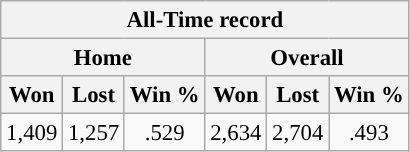<table class="wikitable toccolours collapsible collapsed" style="font-size: 95%; text-align:center;">
<tr>
<th colspan="6">All-Time record</th>
</tr>
<tr>
<th ! colspan="3">Home</th>
<th colspan="3">Overall</th>
</tr>
<tr>
<th>Won</th>
<th>Lost</th>
<th>Win %</th>
<th>Won</th>
<th>Lost</th>
<th>Win %</th>
</tr>
<tr>
<td>1,409</td>
<td>1,257</td>
<td>.529</td>
<td>2,634</td>
<td>2,704</td>
<td>.493</td>
</tr>
</table>
